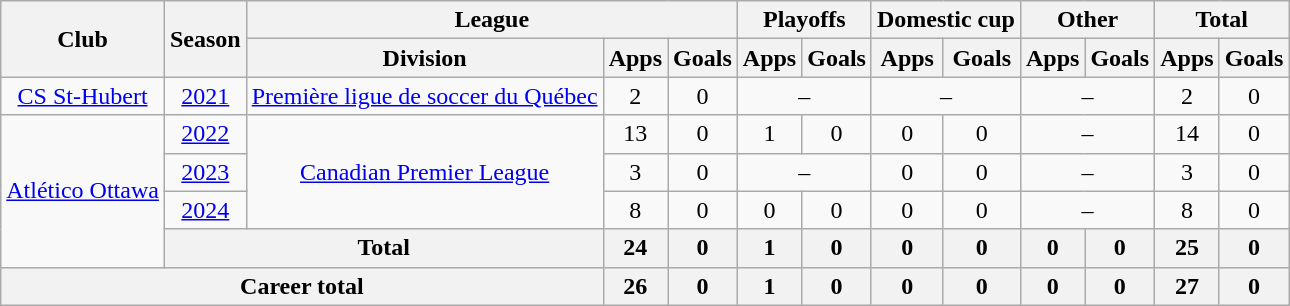<table class="wikitable" style="text-align:center">
<tr>
<th rowspan="2">Club</th>
<th rowspan="2">Season</th>
<th colspan="3">League</th>
<th colspan="2">Playoffs</th>
<th colspan="2">Domestic cup</th>
<th colspan="2">Other</th>
<th colspan="2">Total</th>
</tr>
<tr>
<th>Division</th>
<th>Apps</th>
<th>Goals</th>
<th>Apps</th>
<th>Goals</th>
<th>Apps</th>
<th>Goals</th>
<th>Apps</th>
<th>Goals</th>
<th>Apps</th>
<th>Goals</th>
</tr>
<tr>
<td><a href='#'>CS St-Hubert</a></td>
<td><a href='#'>2021</a></td>
<td><a href='#'>Première ligue de soccer du Québec</a></td>
<td>2</td>
<td>0</td>
<td colspan="2">–</td>
<td colspan="2">–</td>
<td colspan="2">–</td>
<td>2</td>
<td>0</td>
</tr>
<tr>
<td rowspan=4><a href='#'>Atlético Ottawa</a></td>
<td><a href='#'>2022</a></td>
<td rowspan=3><a href='#'>Canadian Premier League</a></td>
<td>13</td>
<td>0</td>
<td>1</td>
<td>0</td>
<td>0</td>
<td>0</td>
<td colspan="2">–</td>
<td>14</td>
<td>0</td>
</tr>
<tr>
<td><a href='#'>2023</a></td>
<td>3</td>
<td>0</td>
<td colspan="2">–</td>
<td>0</td>
<td>0</td>
<td colspan="2">–</td>
<td>3</td>
<td>0</td>
</tr>
<tr>
<td><a href='#'>2024</a></td>
<td>8</td>
<td>0</td>
<td>0</td>
<td>0</td>
<td>0</td>
<td>0</td>
<td colspan="2">–</td>
<td>8</td>
<td>0</td>
</tr>
<tr>
<th colspan="2">Total</th>
<th>24</th>
<th>0</th>
<th>1</th>
<th>0</th>
<th>0</th>
<th>0</th>
<th>0</th>
<th>0</th>
<th>25</th>
<th>0</th>
</tr>
<tr>
<th colspan="3">Career total</th>
<th>26</th>
<th>0</th>
<th>1</th>
<th>0</th>
<th>0</th>
<th>0</th>
<th>0</th>
<th>0</th>
<th>27</th>
<th>0</th>
</tr>
</table>
